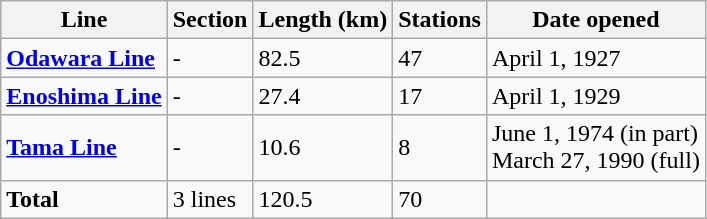<table class="wikitable">
<tr>
<th>Line</th>
<th>Section</th>
<th>Length (km)</th>
<th>Stations</th>
<th>Date opened</th>
</tr>
<tr>
<td><strong><a href='#'>Odawara Line</a></strong></td>
<td> - </td>
<td>82.5</td>
<td>47</td>
<td>April 1, 1927</td>
</tr>
<tr>
<td><strong><a href='#'>Enoshima Line</a></strong></td>
<td> - </td>
<td>27.4</td>
<td>17</td>
<td>April 1, 1929</td>
</tr>
<tr>
<td><strong><a href='#'>Tama Line</a></strong></td>
<td> - </td>
<td>10.6</td>
<td>8</td>
<td>June 1, 1974 (in part) <br> March 27, 1990 (full)</td>
</tr>
<tr>
<td><strong>Total</strong></td>
<td>3 lines</td>
<td>120.5</td>
<td>70</td>
<td> </td>
</tr>
</table>
